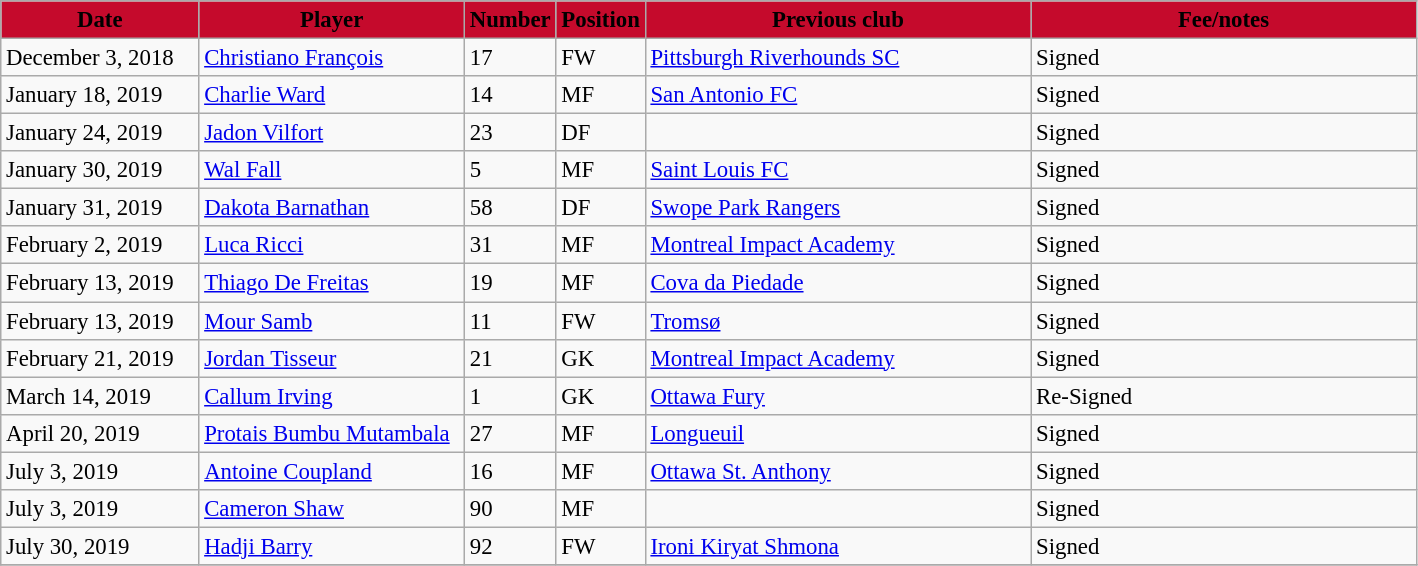<table class="wikitable" style="text-align:left; font-size:95%;">
<tr>
<th style="background:#C50A2C; color:#black; width:125px;">Date</th>
<th style="background:#C50A2C; color:#black; width:170px;">Player</th>
<th style="background:#C50A2C; color:#black; width:50px;">Number</th>
<th style="background:#C50A2C; color:#black; width:50px;">Position</th>
<th style="background:#C50A2C; color:#black; width:250px;">Previous club</th>
<th style="background:#C50A2C; color:#black; width:250px;">Fee/notes</th>
</tr>
<tr>
<td>December 3, 2018</td>
<td> <a href='#'>Christiano François</a></td>
<td>17</td>
<td>FW</td>
<td> <a href='#'>Pittsburgh Riverhounds SC</a></td>
<td>Signed</td>
</tr>
<tr>
<td>January 18, 2019</td>
<td> <a href='#'>Charlie Ward</a></td>
<td>14</td>
<td>MF</td>
<td> <a href='#'>San Antonio FC</a></td>
<td>Signed</td>
</tr>
<tr>
<td>January 24, 2019</td>
<td> <a href='#'>Jadon Vilfort</a></td>
<td>23</td>
<td>DF</td>
<td></td>
<td>Signed</td>
</tr>
<tr>
<td>January 30, 2019</td>
<td> <a href='#'>Wal Fall</a></td>
<td>5</td>
<td>MF</td>
<td> <a href='#'>Saint Louis FC</a></td>
<td>Signed</td>
</tr>
<tr>
<td>January 31, 2019</td>
<td> <a href='#'>Dakota Barnathan</a></td>
<td>58</td>
<td>DF</td>
<td> <a href='#'>Swope Park Rangers</a></td>
<td>Signed</td>
</tr>
<tr>
<td>February 2, 2019</td>
<td> <a href='#'>Luca Ricci</a></td>
<td>31</td>
<td>MF</td>
<td> <a href='#'>Montreal Impact Academy</a></td>
<td>Signed</td>
</tr>
<tr>
<td>February 13, 2019</td>
<td> <a href='#'>Thiago De Freitas</a></td>
<td>19</td>
<td>MF</td>
<td> <a href='#'>Cova da Piedade</a></td>
<td>Signed</td>
</tr>
<tr>
<td>February 13, 2019</td>
<td> <a href='#'>Mour Samb</a></td>
<td>11</td>
<td>FW</td>
<td> <a href='#'>Tromsø</a></td>
<td>Signed</td>
</tr>
<tr>
<td>February 21, 2019</td>
<td> <a href='#'>Jordan Tisseur</a></td>
<td>21</td>
<td>GK</td>
<td> <a href='#'>Montreal Impact Academy</a></td>
<td>Signed</td>
</tr>
<tr>
<td>March 14, 2019</td>
<td> <a href='#'>Callum Irving</a></td>
<td>1</td>
<td>GK</td>
<td> <a href='#'>Ottawa Fury</a></td>
<td>Re-Signed</td>
</tr>
<tr>
<td>April 20, 2019</td>
<td> <a href='#'>Protais Bumbu Mutambala</a></td>
<td>27</td>
<td>MF</td>
<td> <a href='#'>Longueuil</a></td>
<td>Signed</td>
</tr>
<tr>
<td>July 3, 2019</td>
<td> <a href='#'>Antoine Coupland</a></td>
<td>16</td>
<td>MF</td>
<td> <a href='#'>Ottawa St. Anthony</a></td>
<td>Signed</td>
</tr>
<tr>
<td>July 3, 2019</td>
<td> <a href='#'>Cameron Shaw</a></td>
<td>90</td>
<td>MF</td>
<td></td>
<td>Signed</td>
</tr>
<tr>
<td>July 30, 2019</td>
<td> <a href='#'>Hadji Barry</a></td>
<td>92</td>
<td>FW</td>
<td> <a href='#'>Ironi Kiryat Shmona</a></td>
<td>Signed</td>
</tr>
<tr>
</tr>
</table>
